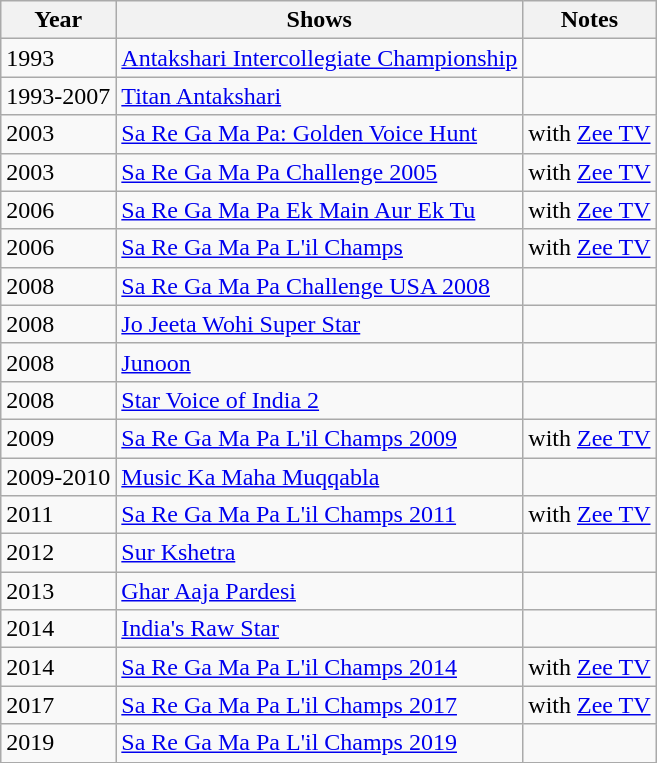<table class="wikitable sortable">
<tr>
<th>Year</th>
<th>Shows</th>
<th>Notes</th>
</tr>
<tr>
<td>1993</td>
<td><a href='#'>Antakshari Intercollegiate Championship</a></td>
<td></td>
</tr>
<tr>
<td>1993-2007</td>
<td><a href='#'>Titan Antakshari</a></td>
<td></td>
</tr>
<tr>
<td>2003</td>
<td><a href='#'>Sa Re Ga Ma Pa: Golden Voice Hunt</a></td>
<td>with <a href='#'>Zee TV</a></td>
</tr>
<tr>
<td>2003</td>
<td><a href='#'>Sa Re Ga Ma Pa Challenge 2005</a></td>
<td>with <a href='#'>Zee TV</a></td>
</tr>
<tr>
<td>2006</td>
<td><a href='#'>Sa Re Ga Ma Pa Ek Main Aur Ek Tu</a></td>
<td>with <a href='#'>Zee TV</a></td>
</tr>
<tr>
<td>2006</td>
<td><a href='#'>Sa Re Ga Ma Pa L'il Champs</a></td>
<td>with <a href='#'>Zee TV</a></td>
</tr>
<tr>
<td>2008</td>
<td><a href='#'>Sa Re Ga Ma Pa Challenge USA 2008</a></td>
<td></td>
</tr>
<tr>
<td>2008</td>
<td><a href='#'>Jo Jeeta Wohi Super Star</a></td>
<td></td>
</tr>
<tr>
<td>2008</td>
<td><a href='#'>Junoon</a></td>
<td></td>
</tr>
<tr>
<td>2008</td>
<td><a href='#'>Star Voice of India 2</a></td>
<td></td>
</tr>
<tr>
<td>2009</td>
<td><a href='#'>Sa Re Ga Ma Pa L'il Champs 2009</a></td>
<td>with <a href='#'>Zee TV</a></td>
</tr>
<tr>
<td>2009-2010</td>
<td><a href='#'>Music Ka Maha Muqqabla</a></td>
<td></td>
</tr>
<tr>
<td>2011</td>
<td><a href='#'>Sa Re Ga Ma Pa L'il Champs 2011</a></td>
<td>with <a href='#'>Zee TV</a></td>
</tr>
<tr>
<td>2012</td>
<td><a href='#'>Sur Kshetra</a></td>
<td></td>
</tr>
<tr>
<td>2013</td>
<td><a href='#'>Ghar Aaja Pardesi</a></td>
<td></td>
</tr>
<tr>
<td>2014</td>
<td><a href='#'>India's Raw Star</a></td>
<td></td>
</tr>
<tr>
<td>2014</td>
<td><a href='#'>Sa Re Ga Ma Pa L'il Champs 2014</a></td>
<td>with <a href='#'>Zee TV</a></td>
</tr>
<tr>
<td>2017</td>
<td><a href='#'>Sa Re Ga Ma Pa L'il Champs 2017</a></td>
<td>with <a href='#'>Zee TV</a></td>
</tr>
<tr>
<td>2019</td>
<td><a href='#'>Sa Re Ga Ma Pa L'il Champs 2019</a></td>
<td></td>
</tr>
<tr>
</tr>
</table>
